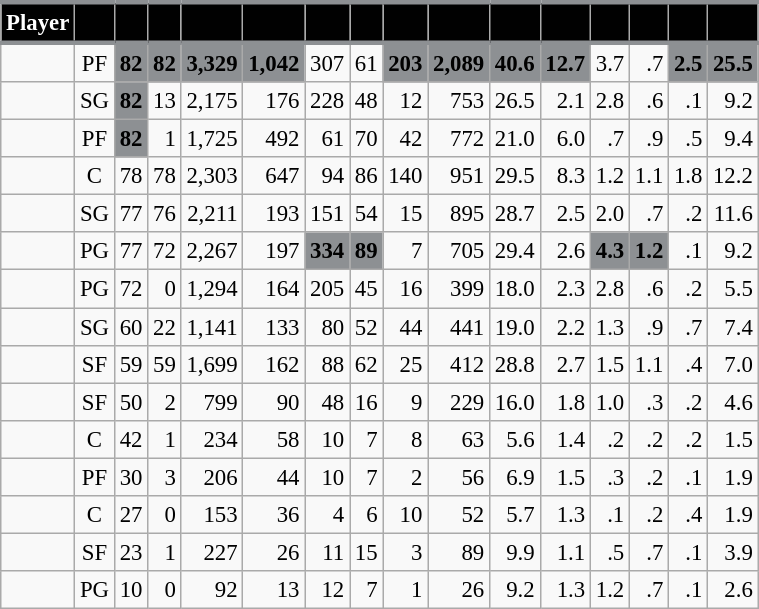<table class="wikitable sortable" style="font-size: 95%; text-align:right;">
<tr>
<th style="background:#010101; color:#FFFFFF; border-top:#8D9093 3px solid; border-bottom:#8D9093 3px solid;">Player</th>
<th style="background:#010101; color:#FFFFFF; border-top:#8D9093 3px solid; border-bottom:#8D9093 3px solid;"></th>
<th style="background:#010101; color:#FFFFFF; border-top:#8D9093 3px solid; border-bottom:#8D9093 3px solid;"></th>
<th style="background:#010101; color:#FFFFFF; border-top:#8D9093 3px solid; border-bottom:#8D9093 3px solid;"></th>
<th style="background:#010101; color:#FFFFFF; border-top:#8D9093 3px solid; border-bottom:#8D9093 3px solid;"></th>
<th style="background:#010101; color:#FFFFFF; border-top:#8D9093 3px solid; border-bottom:#8D9093 3px solid;"></th>
<th style="background:#010101; color:#FFFFFF; border-top:#8D9093 3px solid; border-bottom:#8D9093 3px solid;"></th>
<th style="background:#010101; color:#FFFFFF; border-top:#8D9093 3px solid; border-bottom:#8D9093 3px solid;"></th>
<th style="background:#010101; color:#FFFFFF; border-top:#8D9093 3px solid; border-bottom:#8D9093 3px solid;"></th>
<th style="background:#010101; color:#FFFFFF; border-top:#8D9093 3px solid; border-bottom:#8D9093 3px solid;"></th>
<th style="background:#010101; color:#FFFFFF; border-top:#8D9093 3px solid; border-bottom:#8D9093 3px solid;"></th>
<th style="background:#010101; color:#FFFFFF; border-top:#8D9093 3px solid; border-bottom:#8D9093 3px solid;"></th>
<th style="background:#010101; color:#FFFFFF; border-top:#8D9093 3px solid; border-bottom:#8D9093 3px solid;"></th>
<th style="background:#010101; color:#FFFFFF; border-top:#8D9093 3px solid; border-bottom:#8D9093 3px solid;"></th>
<th style="background:#010101; color:#FFFFFF; border-top:#8D9093 3px solid; border-bottom:#8D9093 3px solid;"></th>
<th style="background:#010101; color:#FFFFFF; border-top:#8D9093 3px solid; border-bottom:#8D9093 3px solid;"></th>
</tr>
<tr>
<td style="text-align:left;"></td>
<td style="text-align:center;">PF</td>
<td style="background:#8D9093; color:#010101;"><strong>82</strong></td>
<td style="background:#8D9093; color:#010101;"><strong>82</strong></td>
<td style="background:#8D9093; color:#010101;"><strong>3,329</strong></td>
<td style="background:#8D9093; color:#010101;"><strong>1,042</strong></td>
<td>307</td>
<td>61</td>
<td style="background:#8D9093; color:#010101;"><strong>203</strong></td>
<td style="background:#8D9093; color:#010101;"><strong>2,089</strong></td>
<td style="background:#8D9093; color:#010101;"><strong>40.6</strong></td>
<td style="background:#8D9093; color:#010101;"><strong>12.7</strong></td>
<td>3.7</td>
<td>.7</td>
<td style="background:#8D9093; color:#010101;"><strong>2.5</strong></td>
<td style="background:#8D9093; color:#010101;"><strong>25.5</strong></td>
</tr>
<tr>
<td style="text-align:left;"></td>
<td style="text-align:center;">SG</td>
<td style="background:#8D9093; color:#010101;"><strong>82</strong></td>
<td>13</td>
<td>2,175</td>
<td>176</td>
<td>228</td>
<td>48</td>
<td>12</td>
<td>753</td>
<td>26.5</td>
<td>2.1</td>
<td>2.8</td>
<td>.6</td>
<td>.1</td>
<td>9.2</td>
</tr>
<tr>
<td style="text-align:left;"></td>
<td style="text-align:center;">PF</td>
<td style="background:#8D9093; color:#010101;"><strong>82</strong></td>
<td>1</td>
<td>1,725</td>
<td>492</td>
<td>61</td>
<td>70</td>
<td>42</td>
<td>772</td>
<td>21.0</td>
<td>6.0</td>
<td>.7</td>
<td>.9</td>
<td>.5</td>
<td>9.4</td>
</tr>
<tr>
<td style="text-align:left;"></td>
<td style="text-align:center;">C</td>
<td>78</td>
<td>78</td>
<td>2,303</td>
<td>647</td>
<td>94</td>
<td>86</td>
<td>140</td>
<td>951</td>
<td>29.5</td>
<td>8.3</td>
<td>1.2</td>
<td>1.1</td>
<td>1.8</td>
<td>12.2</td>
</tr>
<tr>
<td style="text-align:left;"></td>
<td style="text-align:center;">SG</td>
<td>77</td>
<td>76</td>
<td>2,211</td>
<td>193</td>
<td>151</td>
<td>54</td>
<td>15</td>
<td>895</td>
<td>28.7</td>
<td>2.5</td>
<td>2.0</td>
<td>.7</td>
<td>.2</td>
<td>11.6</td>
</tr>
<tr>
<td style="text-align:left;"></td>
<td style="text-align:center;">PG</td>
<td>77</td>
<td>72</td>
<td>2,267</td>
<td>197</td>
<td style="background:#8D9093; color:#010101;"><strong>334</strong></td>
<td style="background:#8D9093; color:#010101;"><strong>89</strong></td>
<td>7</td>
<td>705</td>
<td>29.4</td>
<td>2.6</td>
<td style="background:#8D9093; color:#010101;"><strong>4.3</strong></td>
<td style="background:#8D9093; color:#010101;"><strong>1.2</strong></td>
<td>.1</td>
<td>9.2</td>
</tr>
<tr>
<td style="text-align:left;"></td>
<td style="text-align:center;">PG</td>
<td>72</td>
<td>0</td>
<td>1,294</td>
<td>164</td>
<td>205</td>
<td>45</td>
<td>16</td>
<td>399</td>
<td>18.0</td>
<td>2.3</td>
<td>2.8</td>
<td>.6</td>
<td>.2</td>
<td>5.5</td>
</tr>
<tr>
<td style="text-align:left;"></td>
<td style="text-align:center;">SG</td>
<td>60</td>
<td>22</td>
<td>1,141</td>
<td>133</td>
<td>80</td>
<td>52</td>
<td>44</td>
<td>441</td>
<td>19.0</td>
<td>2.2</td>
<td>1.3</td>
<td>.9</td>
<td>.7</td>
<td>7.4</td>
</tr>
<tr>
<td style="text-align:left;"></td>
<td style="text-align:center;">SF</td>
<td>59</td>
<td>59</td>
<td>1,699</td>
<td>162</td>
<td>88</td>
<td>62</td>
<td>25</td>
<td>412</td>
<td>28.8</td>
<td>2.7</td>
<td>1.5</td>
<td>1.1</td>
<td>.4</td>
<td>7.0</td>
</tr>
<tr>
<td style="text-align:left;"></td>
<td style="text-align:center;">SF</td>
<td>50</td>
<td>2</td>
<td>799</td>
<td>90</td>
<td>48</td>
<td>16</td>
<td>9</td>
<td>229</td>
<td>16.0</td>
<td>1.8</td>
<td>1.0</td>
<td>.3</td>
<td>.2</td>
<td>4.6</td>
</tr>
<tr>
<td style="text-align:left;"></td>
<td style="text-align:center;">C</td>
<td>42</td>
<td>1</td>
<td>234</td>
<td>58</td>
<td>10</td>
<td>7</td>
<td>8</td>
<td>63</td>
<td>5.6</td>
<td>1.4</td>
<td>.2</td>
<td>.2</td>
<td>.2</td>
<td>1.5</td>
</tr>
<tr>
<td style="text-align:left;"></td>
<td style="text-align:center;">PF</td>
<td>30</td>
<td>3</td>
<td>206</td>
<td>44</td>
<td>10</td>
<td>7</td>
<td>2</td>
<td>56</td>
<td>6.9</td>
<td>1.5</td>
<td>.3</td>
<td>.2</td>
<td>.1</td>
<td>1.9</td>
</tr>
<tr>
<td style="text-align:left;"></td>
<td style="text-align:center;">C</td>
<td>27</td>
<td>0</td>
<td>153</td>
<td>36</td>
<td>4</td>
<td>6</td>
<td>10</td>
<td>52</td>
<td>5.7</td>
<td>1.3</td>
<td>.1</td>
<td>.2</td>
<td>.4</td>
<td>1.9</td>
</tr>
<tr>
<td style="text-align:left;"></td>
<td style="text-align:center;">SF</td>
<td>23</td>
<td>1</td>
<td>227</td>
<td>26</td>
<td>11</td>
<td>15</td>
<td>3</td>
<td>89</td>
<td>9.9</td>
<td>1.1</td>
<td>.5</td>
<td>.7</td>
<td>.1</td>
<td>3.9</td>
</tr>
<tr>
<td style="text-align:left;"></td>
<td style="text-align:center;">PG</td>
<td>10</td>
<td>0</td>
<td>92</td>
<td>13</td>
<td>12</td>
<td>7</td>
<td>1</td>
<td>26</td>
<td>9.2</td>
<td>1.3</td>
<td>1.2</td>
<td>.7</td>
<td>.1</td>
<td>2.6</td>
</tr>
</table>
